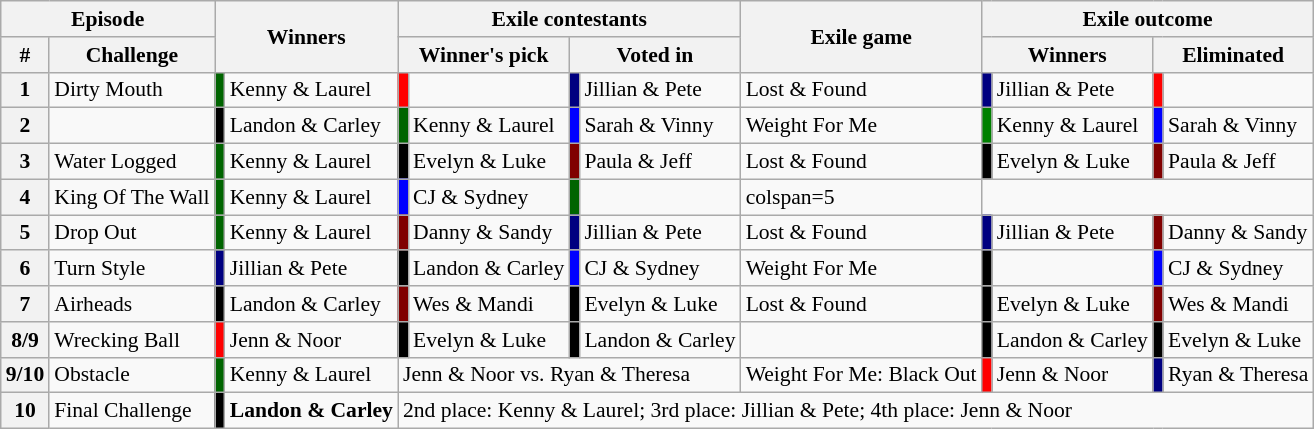<table class="wikitable" style="font-size:90%; white-space:nowrap">
<tr>
<th colspan=2>Episode</th>
<th colspan=2 rowspan=2>Winners</th>
<th colspan=4>Exile contestants</th>
<th rowspan=2>Exile game</th>
<th colspan=4>Exile outcome</th>
</tr>
<tr>
<th>#</th>
<th>Challenge</th>
<th colspan=2>Winner's pick</th>
<th colspan=2>Voted in</th>
<th colspan=2>Winners</th>
<th colspan=2>Eliminated</th>
</tr>
<tr>
<th>1</th>
<td>Dirty Mouth</td>
<td bgcolor="darkgreen"></td>
<td>Kenny & Laurel</td>
<td bgcolor="red"></td>
<td></td>
<td bgcolor="navy"></td>
<td>Jillian & Pete</td>
<td>Lost & Found</td>
<td bgcolor="navy"></td>
<td>Jillian & Pete</td>
<td bgcolor="red"></td>
<td></td>
</tr>
<tr>
<th>2</th>
<td></td>
<td bgcolor="black"></td>
<td>Landon & Carley</td>
<td bgcolor="darkgreen"></td>
<td>Kenny & Laurel</td>
<td bgcolor="blue"></td>
<td>Sarah & Vinny</td>
<td>Weight For Me</td>
<td bgcolor="green"></td>
<td>Kenny & Laurel</td>
<td bgcolor="blue"></td>
<td>Sarah & Vinny</td>
</tr>
<tr>
<th>3</th>
<td>Water Logged</td>
<td bgcolor="darkgreen"></td>
<td>Kenny & Laurel</td>
<td bgcolor="black"></td>
<td>Evelyn & Luke</td>
<td bgcolor="maroon"></td>
<td>Paula & Jeff</td>
<td>Lost & Found</td>
<td bgcolor="black"></td>
<td>Evelyn & Luke</td>
<td bgcolor="maroon"></td>
<td>Paula & Jeff</td>
</tr>
<tr>
<th>4</th>
<td>King Of The Wall</td>
<td bgcolor="darkgreen"></td>
<td>Kenny & Laurel</td>
<td bgcolor="blue"></td>
<td>CJ & Sydney</td>
<td bgcolor="darkgreen"></td>
<td></td>
<td>colspan=5 </td>
</tr>
<tr>
<th>5</th>
<td>Drop Out</td>
<td bgcolor="darkgreen"></td>
<td>Kenny & Laurel</td>
<td bgcolor="maroon"></td>
<td>Danny & Sandy</td>
<td bgcolor="navy"></td>
<td>Jillian & Pete</td>
<td>Lost & Found</td>
<td bgcolor="navy"></td>
<td>Jillian & Pete</td>
<td bgcolor="maroon"></td>
<td>Danny & Sandy</td>
</tr>
<tr>
<th>6</th>
<td>Turn Style</td>
<td bgcolor="navy"></td>
<td>Jillian & Pete</td>
<td bgcolor="black"></td>
<td>Landon & Carley</td>
<td bgcolor="blue"></td>
<td>CJ & Sydney</td>
<td>Weight For Me</td>
<td bgcolor="black"></td>
<td></td>
<td bgcolor="blue"></td>
<td>CJ & Sydney</td>
</tr>
<tr>
<th>7</th>
<td>Airheads</td>
<td bgcolor="black"></td>
<td>Landon & Carley</td>
<td bgcolor="maroon"></td>
<td>Wes & Mandi</td>
<td bgcolor="black"></td>
<td>Evelyn & Luke</td>
<td>Lost & Found</td>
<td bgcolor="black"></td>
<td>Evelyn & Luke</td>
<td bgcolor="maroon"></td>
<td>Wes & Mandi</td>
</tr>
<tr>
<th>8/9</th>
<td>Wrecking Ball</td>
<td bgcolor="red"></td>
<td>Jenn & Noor</td>
<td bgcolor="black"></td>
<td>Evelyn & Luke</td>
<td bgcolor="black"></td>
<td>Landon & Carley</td>
<td></td>
<td bgcolor="black"></td>
<td>Landon & Carley</td>
<td bgcolor="black"></td>
<td>Evelyn & Luke</td>
</tr>
<tr>
<th>9/10</th>
<td>Obstacle</td>
<td bgcolor="darkgreen"></td>
<td>Kenny & Laurel</td>
<td colspan=4 nowrap>Jenn & Noor vs. Ryan & Theresa</td>
<td>Weight For Me: Black Out</td>
<td bgcolor="red"></td>
<td>Jenn & Noor</td>
<td bgcolor="navy"></td>
<td>Ryan & Theresa</td>
</tr>
<tr>
<th>10</th>
<td>Final Challenge</td>
<td bgcolor="black"></td>
<td nowrap><strong>Landon & Carley</strong></td>
<td colspan="11">2nd place: Kenny & Laurel; 3rd place: Jillian & Pete; 4th place: Jenn & Noor</td>
</tr>
</table>
